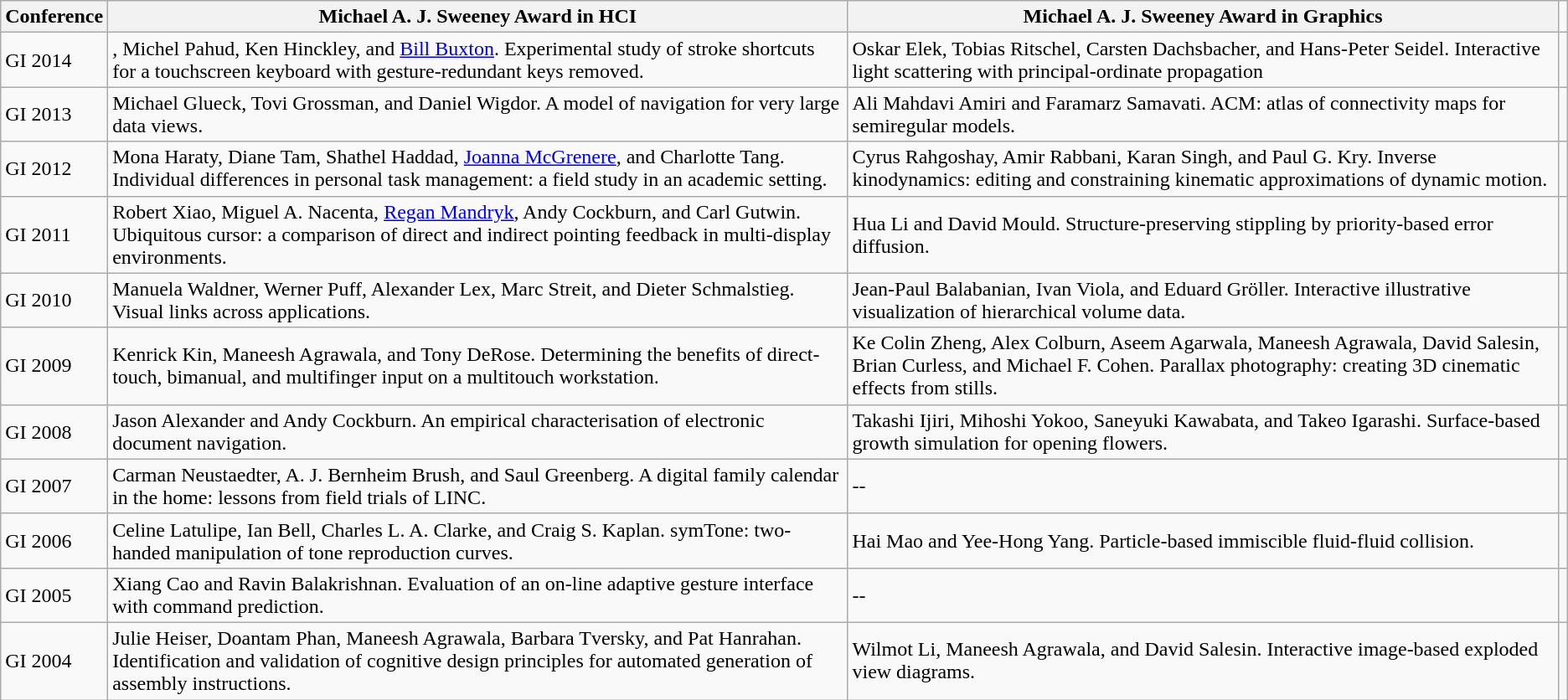<table class="wikitable">
<tr>
<th>Conference</th>
<th>Michael A. J. Sweeney Award in HCI</th>
<th>Michael A. J. Sweeney Award in Graphics</th>
</tr>
<tr>
<td>GI 2014</td>
<td>, Michel Pahud, Ken Hinckley, and <a href='#'>Bill Buxton</a>. Experimental study of stroke shortcuts for a touchscreen keyboard with gesture-redundant keys removed.</td>
<td>Oskar Elek, Tobias Ritschel, Carsten Dachsbacher, and Hans-Peter Seidel. Interactive light scattering with principal-ordinate propagation</td>
<td></td>
</tr>
<tr>
<td>GI 2013</td>
<td>Michael Glueck, Tovi Grossman, and Daniel Wigdor. A model of navigation for very large data views.</td>
<td>Ali Mahdavi Amiri and Faramarz Samavati. ACM: atlas of connectivity maps for semiregular models.</td>
<td></td>
</tr>
<tr>
<td>GI 2012</td>
<td>Mona Haraty, Diane Tam, Shathel Haddad, <a href='#'>Joanna McGrenere</a>, and Charlotte Tang. Individual differences in personal task management: a field study in an academic setting.</td>
<td>Cyrus Rahgoshay, Amir Rabbani, Karan Singh, and Paul G. Kry. Inverse kinodynamics: editing and constraining kinematic approximations of dynamic motion.</td>
<td></td>
</tr>
<tr>
<td>GI 2011</td>
<td>Robert Xiao, Miguel A. Nacenta, <a href='#'>Regan Mandryk</a>, Andy Cockburn, and Carl Gutwin. Ubiquitous cursor: a comparison of direct and indirect pointing feedback in multi-display environments.</td>
<td>Hua Li and David Mould.  Structure-preserving stippling by priority-based error diffusion.</td>
<td></td>
</tr>
<tr>
<td>GI 2010</td>
<td>Manuela Waldner, Werner Puff, Alexander Lex, Marc Streit, and Dieter Schmalstieg. Visual links across applications.</td>
<td>Jean-Paul Balabanian, Ivan Viola, and Eduard Gröller. Interactive illustrative visualization of hierarchical volume data.</td>
<td></td>
</tr>
<tr>
<td>GI 2009</td>
<td>Kenrick Kin, Maneesh Agrawala, and Tony DeRose. Determining the benefits of direct-touch, bimanual, and multifinger input on a multitouch workstation.</td>
<td>Ke Colin Zheng, Alex Colburn, Aseem Agarwala, Maneesh Agrawala, David Salesin, Brian Curless, and Michael F. Cohen. Parallax photography: creating 3D cinematic effects from stills.</td>
<td></td>
</tr>
<tr>
<td>GI 2008</td>
<td>Jason Alexander and Andy Cockburn. An empirical characterisation of electronic document navigation.</td>
<td>Takashi Ijiri, Mihoshi Yokoo, Saneyuki Kawabata, and Takeo Igarashi. Surface-based growth simulation for opening flowers.</td>
<td></td>
</tr>
<tr>
<td>GI 2007</td>
<td>Carman Neustaedter, A. J. Bernheim Brush, and Saul Greenberg. A digital family calendar in the home: lessons from field trials of LINC.</td>
<td>--</td>
<td></td>
</tr>
<tr>
<td>GI 2006</td>
<td>Celine Latulipe, Ian Bell, Charles L. A. Clarke, and Craig S. Kaplan. symTone: two-handed manipulation of tone reproduction curves.</td>
<td>Hai Mao and Yee-Hong Yang. Particle-based immiscible fluid-fluid collision.</td>
<td></td>
</tr>
<tr>
<td>GI 2005</td>
<td>Xiang Cao and Ravin Balakrishnan. Evaluation of an on-line adaptive gesture interface with command prediction.</td>
<td>--</td>
<td></td>
</tr>
<tr>
<td>GI 2004</td>
<td>Julie Heiser, Doantam Phan, Maneesh Agrawala, Barbara Tversky, and Pat Hanrahan. Identification and validation of cognitive design principles for automated generation of assembly instructions.</td>
<td>Wilmot Li, Maneesh Agrawala, and David Salesin. Interactive image-based exploded view diagrams.</td>
<td></td>
</tr>
</table>
